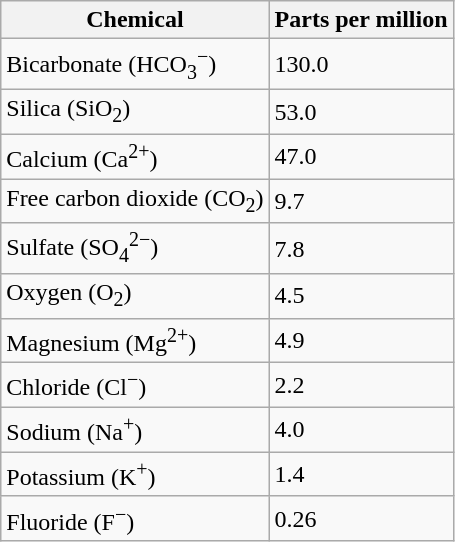<table class="wikitable">
<tr>
<th>Chemical</th>
<th>Parts per million</th>
</tr>
<tr>
<td>Bicarbonate (HCO<sub>3</sub><sup>−</sup>)</td>
<td>130.0</td>
</tr>
<tr>
<td>Silica (SiO<sub>2</sub>)</td>
<td>53.0</td>
</tr>
<tr>
<td>Calcium (Ca<sup>2+</sup>)</td>
<td>47.0</td>
</tr>
<tr>
<td>Free carbon dioxide (CO<sub>2</sub>)</td>
<td>9.7</td>
</tr>
<tr>
<td>Sulfate (SO<sub>4</sub><sup>2−</sup>)</td>
<td>7.8</td>
</tr>
<tr>
<td>Oxygen (O<sub>2</sub>)</td>
<td>4.5</td>
</tr>
<tr>
<td>Magnesium (Mg<sup>2+</sup>)</td>
<td>4.9</td>
</tr>
<tr>
<td>Chloride (Cl<sup>−</sup>)</td>
<td>2.2</td>
</tr>
<tr>
<td>Sodium (Na<sup>+</sup>)</td>
<td>4.0</td>
</tr>
<tr>
<td>Potassium (K<sup>+</sup>)</td>
<td>1.4</td>
</tr>
<tr>
<td>Fluoride (F<sup>−</sup>)</td>
<td>0.26</td>
</tr>
</table>
